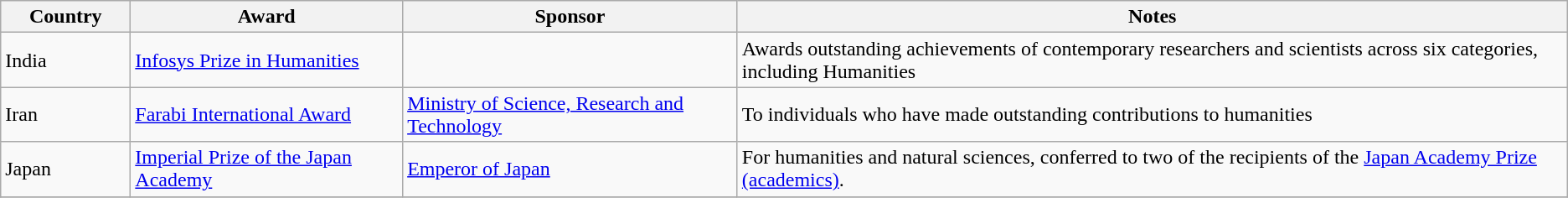<table class="wikitable sortable">
<tr>
<th style="width:6em;">Country</th>
<th>Award</th>
<th>Sponsor</th>
<th>Notes</th>
</tr>
<tr>
<td>India</td>
<td><a href='#'>Infosys Prize in Humanities</a></td>
<td></td>
<td>Awards outstanding achievements of contemporary researchers and scientists across six categories, including Humanities</td>
</tr>
<tr>
<td>Iran</td>
<td><a href='#'>Farabi International Award</a></td>
<td><a href='#'>Ministry of Science, Research and Technology</a></td>
<td>To individuals who have made outstanding contributions to humanities</td>
</tr>
<tr>
<td>Japan</td>
<td><a href='#'>Imperial Prize of the Japan Academy</a></td>
<td><a href='#'>Emperor of Japan</a></td>
<td>For humanities and natural sciences, conferred to two of the recipients of the <a href='#'>Japan Academy Prize (academics)</a>.</td>
</tr>
<tr>
</tr>
</table>
